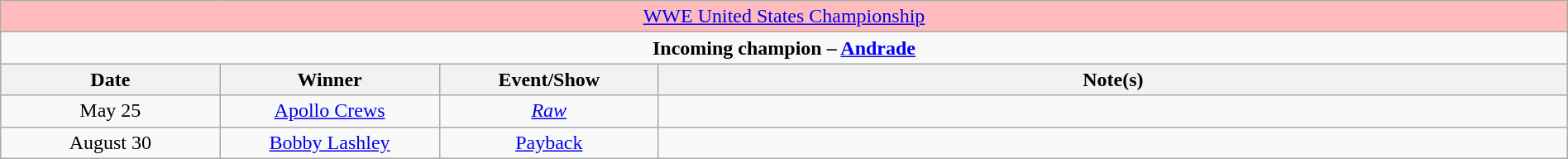<table class="wikitable" style="text-align:center; width:100%;">
<tr style="background:#FBB;">
<td colspan="4" style="text-align: center;"><a href='#'>WWE United States Championship</a></td>
</tr>
<tr>
<td colspan="4" style="text-align: center;"><strong>Incoming champion – <a href='#'>Andrade</a></strong></td>
</tr>
<tr>
<th width=14%>Date</th>
<th width=14%>Winner</th>
<th width=14%>Event/Show</th>
<th width=58%>Note(s)</th>
</tr>
<tr>
<td>May 25</td>
<td><a href='#'>Apollo Crews</a></td>
<td><em><a href='#'>Raw</a></em></td>
<td></td>
</tr>
<tr>
<td>August 30</td>
<td><a href='#'>Bobby Lashley</a></td>
<td><a href='#'>Payback</a></td>
<td></td>
</tr>
</table>
